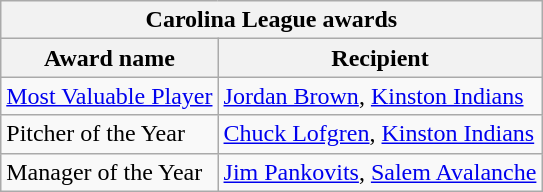<table class="wikitable">
<tr>
<th colspan="2">Carolina League awards</th>
</tr>
<tr>
<th>Award name</th>
<th>Recipient</th>
</tr>
<tr>
<td><a href='#'>Most Valuable Player</a></td>
<td><a href='#'>Jordan Brown</a>, <a href='#'>Kinston Indians</a></td>
</tr>
<tr>
<td>Pitcher of the Year</td>
<td><a href='#'>Chuck Lofgren</a>, <a href='#'>Kinston Indians</a></td>
</tr>
<tr>
<td>Manager of the Year</td>
<td><a href='#'>Jim Pankovits</a>, <a href='#'>Salem Avalanche</a></td>
</tr>
</table>
